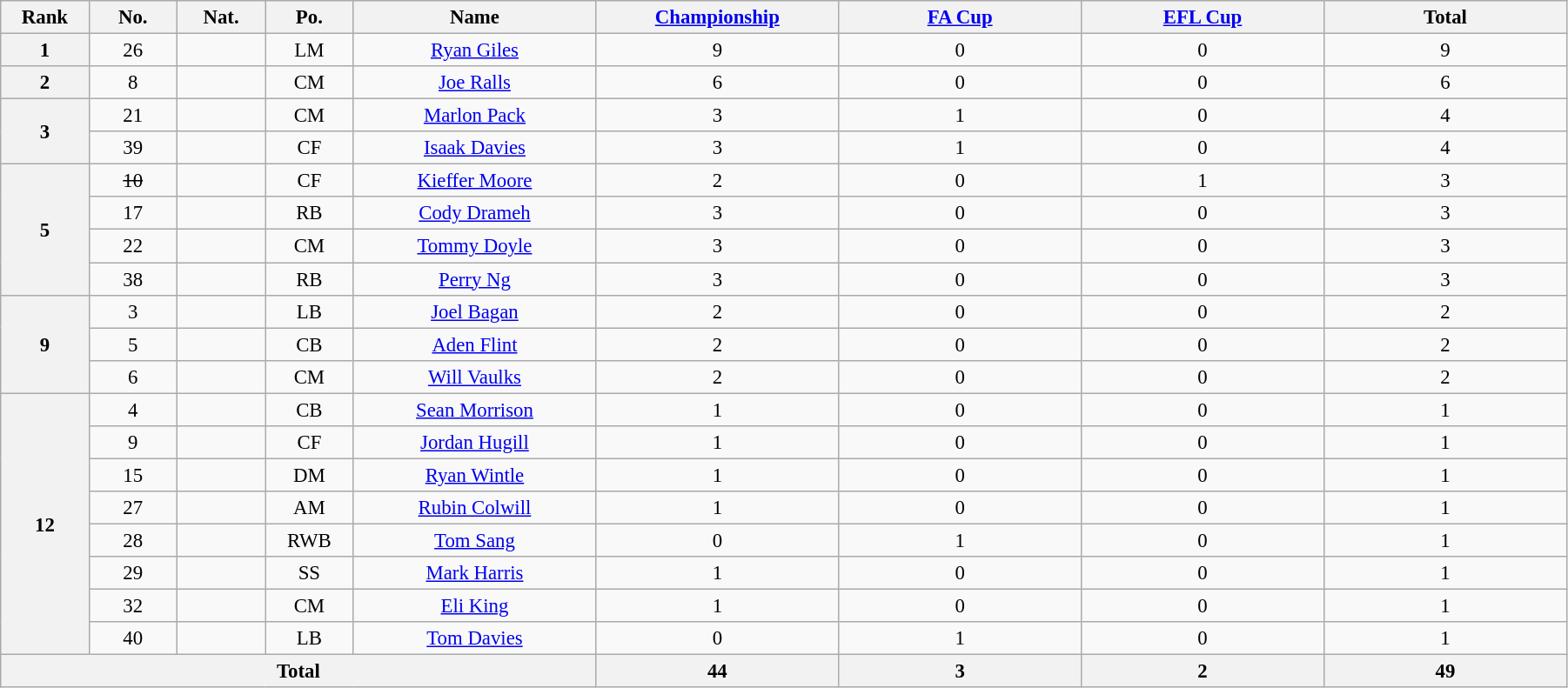<table class="wikitable" style="text-align:center; font-size:95%; width:95%;">
<tr>
<th width=50px>Rank</th>
<th width=50px>No.</th>
<th width=50px>Nat.</th>
<th width=50px>Po.</th>
<th width=150px>Name</th>
<th width=150px><a href='#'>Championship</a></th>
<th width=150px><a href='#'>FA Cup</a></th>
<th width=150px><a href='#'>EFL Cup</a></th>
<th width=150px>Total</th>
</tr>
<tr>
<th rowspan=1>1</th>
<td>26</td>
<td></td>
<td>LM</td>
<td><a href='#'>Ryan Giles</a></td>
<td>9</td>
<td>0</td>
<td>0</td>
<td>9</td>
</tr>
<tr>
<th rowspan=1>2</th>
<td>8</td>
<td></td>
<td>CM</td>
<td><a href='#'>Joe Ralls</a></td>
<td>6</td>
<td>0</td>
<td>0</td>
<td>6</td>
</tr>
<tr>
<th rowspan=2>3</th>
<td>21</td>
<td></td>
<td>CM</td>
<td><a href='#'>Marlon Pack</a></td>
<td>3</td>
<td>1</td>
<td>0</td>
<td>4</td>
</tr>
<tr>
<td>39</td>
<td></td>
<td>CF</td>
<td><a href='#'>Isaak Davies</a></td>
<td>3</td>
<td>1</td>
<td>0</td>
<td>4</td>
</tr>
<tr>
<th rowspan=4>5</th>
<td><s>10</s></td>
<td></td>
<td>CF</td>
<td><a href='#'>Kieffer Moore</a></td>
<td>2</td>
<td>0</td>
<td>1</td>
<td>3</td>
</tr>
<tr>
<td>17</td>
<td></td>
<td>RB</td>
<td><a href='#'>Cody Drameh</a></td>
<td>3</td>
<td>0</td>
<td>0</td>
<td>3</td>
</tr>
<tr>
<td>22</td>
<td></td>
<td>CM</td>
<td><a href='#'>Tommy Doyle</a></td>
<td>3</td>
<td>0</td>
<td>0</td>
<td>3</td>
</tr>
<tr>
<td>38</td>
<td></td>
<td>RB</td>
<td><a href='#'>Perry Ng</a></td>
<td>3</td>
<td>0</td>
<td>0</td>
<td>3</td>
</tr>
<tr>
<th rowspan=3>9</th>
<td>3</td>
<td></td>
<td>LB</td>
<td><a href='#'>Joel Bagan</a></td>
<td>2</td>
<td>0</td>
<td>0</td>
<td>2</td>
</tr>
<tr>
<td>5</td>
<td></td>
<td>CB</td>
<td><a href='#'>Aden Flint</a></td>
<td>2</td>
<td>0</td>
<td>0</td>
<td>2</td>
</tr>
<tr>
<td>6</td>
<td></td>
<td>CM</td>
<td><a href='#'>Will Vaulks</a></td>
<td>2</td>
<td>0</td>
<td>0</td>
<td>2</td>
</tr>
<tr>
<th rowspan=8>12</th>
<td>4</td>
<td></td>
<td>CB</td>
<td><a href='#'>Sean Morrison</a></td>
<td>1</td>
<td>0</td>
<td>0</td>
<td>1</td>
</tr>
<tr>
<td>9</td>
<td></td>
<td>CF</td>
<td><a href='#'>Jordan Hugill</a></td>
<td>1</td>
<td>0</td>
<td>0</td>
<td>1</td>
</tr>
<tr>
<td>15</td>
<td></td>
<td>DM</td>
<td><a href='#'>Ryan Wintle</a></td>
<td>1</td>
<td>0</td>
<td>0</td>
<td>1</td>
</tr>
<tr>
<td>27</td>
<td></td>
<td>AM</td>
<td><a href='#'>Rubin Colwill</a></td>
<td>1</td>
<td>0</td>
<td>0</td>
<td>1</td>
</tr>
<tr>
<td>28</td>
<td></td>
<td>RWB</td>
<td><a href='#'>Tom Sang</a></td>
<td>0</td>
<td>1</td>
<td>0</td>
<td>1</td>
</tr>
<tr>
<td>29</td>
<td></td>
<td>SS</td>
<td><a href='#'>Mark Harris</a></td>
<td>1</td>
<td>0</td>
<td>0</td>
<td>1</td>
</tr>
<tr>
<td>32</td>
<td></td>
<td>CM</td>
<td><a href='#'>Eli King</a></td>
<td>1</td>
<td>0</td>
<td>0</td>
<td>1</td>
</tr>
<tr>
<td>40</td>
<td></td>
<td>LB</td>
<td><a href='#'>Tom Davies</a></td>
<td>0</td>
<td>1</td>
<td>0</td>
<td>1</td>
</tr>
<tr>
<th colspan=5>Total</th>
<th>44</th>
<th>3</th>
<th>2</th>
<th>49</th>
</tr>
</table>
